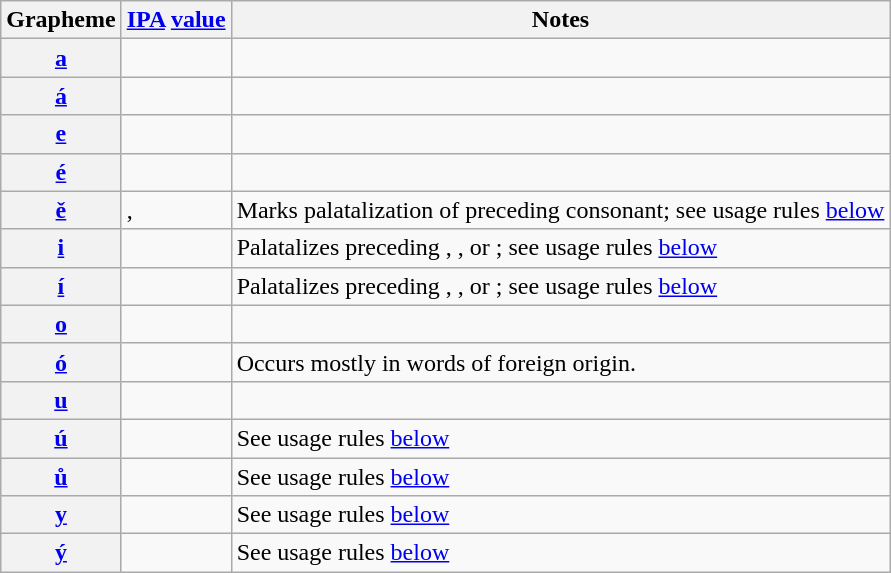<table class=wikitable>
<tr>
<th>Grapheme</th>
<th><a href='#'>IPA</a> <a href='#'>value</a></th>
<th>Notes</th>
</tr>
<tr>
<th><a href='#'>a</a></th>
<td></td>
<td></td>
</tr>
<tr>
<th><a href='#'>á</a></th>
<td></td>
<td></td>
</tr>
<tr>
<th><a href='#'>e</a></th>
<td></td>
<td></td>
</tr>
<tr>
<th><a href='#'>é</a></th>
<td></td>
<td></td>
</tr>
<tr>
<th><a href='#'>ě</a></th>
<td>, </td>
<td>Marks palatalization of preceding consonant; see usage rules <a href='#'>below</a></td>
</tr>
<tr>
<th><a href='#'>i</a></th>
<td></td>
<td>Palatalizes preceding , , or ; see usage rules <a href='#'>below</a></td>
</tr>
<tr>
<th><a href='#'>í</a></th>
<td></td>
<td>Palatalizes preceding , , or ; see usage rules <a href='#'>below</a></td>
</tr>
<tr>
<th><a href='#'>o</a></th>
<td></td>
<td></td>
</tr>
<tr>
<th><a href='#'>ó</a></th>
<td></td>
<td>Occurs mostly in words of foreign origin.</td>
</tr>
<tr>
<th><a href='#'>u</a></th>
<td></td>
<td></td>
</tr>
<tr>
<th><a href='#'>ú</a></th>
<td></td>
<td>See usage rules <a href='#'>below</a></td>
</tr>
<tr>
<th><a href='#'>ů</a></th>
<td></td>
<td>See usage rules <a href='#'>below</a></td>
</tr>
<tr>
<th><a href='#'>y</a></th>
<td></td>
<td>See usage rules <a href='#'>below</a></td>
</tr>
<tr>
<th><a href='#'>ý</a></th>
<td></td>
<td>See usage rules <a href='#'>below</a></td>
</tr>
</table>
